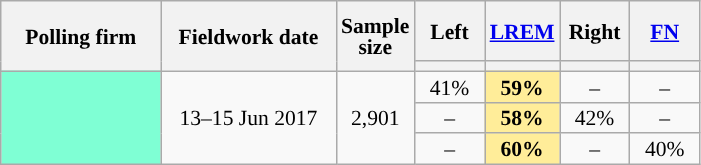<table class="wikitable sortable" style="text-align:center;font-size:90%;line-height:14px;">
<tr style="height:40px;">
<th style="width:100px;" rowspan="2">Polling firm</th>
<th style="width:110px;" rowspan="2">Fieldwork date</th>
<th style="width:35px;" rowspan="2">Sample<br>size</th>
<th class="unsortable" style="width:40px;">Left</th>
<th class="unsortable" style="width:40px;"><a href='#'>LREM</a></th>
<th class="unsortable" style="width:40px;">Right</th>
<th class="unsortable" style="width:40px;"><a href='#'>FN</a></th>
</tr>
<tr>
<th style="background:"></th>
<th style="background:"></th>
<th style="background:"></th>
<th style="background:"></th>
</tr>
<tr>
<td rowspan="3" style="background:aquamarine;"></td>
<td rowspan="3" data-sort-value="2017-06-15">13–15 Jun 2017</td>
<td rowspan="3">2,901</td>
<td>41%</td>
<td style="background:#FFED99;"><strong>59%</strong></td>
<td>–</td>
<td>–</td>
</tr>
<tr>
<td>–</td>
<td style="background:#FFED99;"><strong>58%</strong></td>
<td>42%</td>
<td>–</td>
</tr>
<tr>
<td>–</td>
<td style="background:#FFED99;"><strong>60%</strong></td>
<td>–</td>
<td>40%</td>
</tr>
</table>
